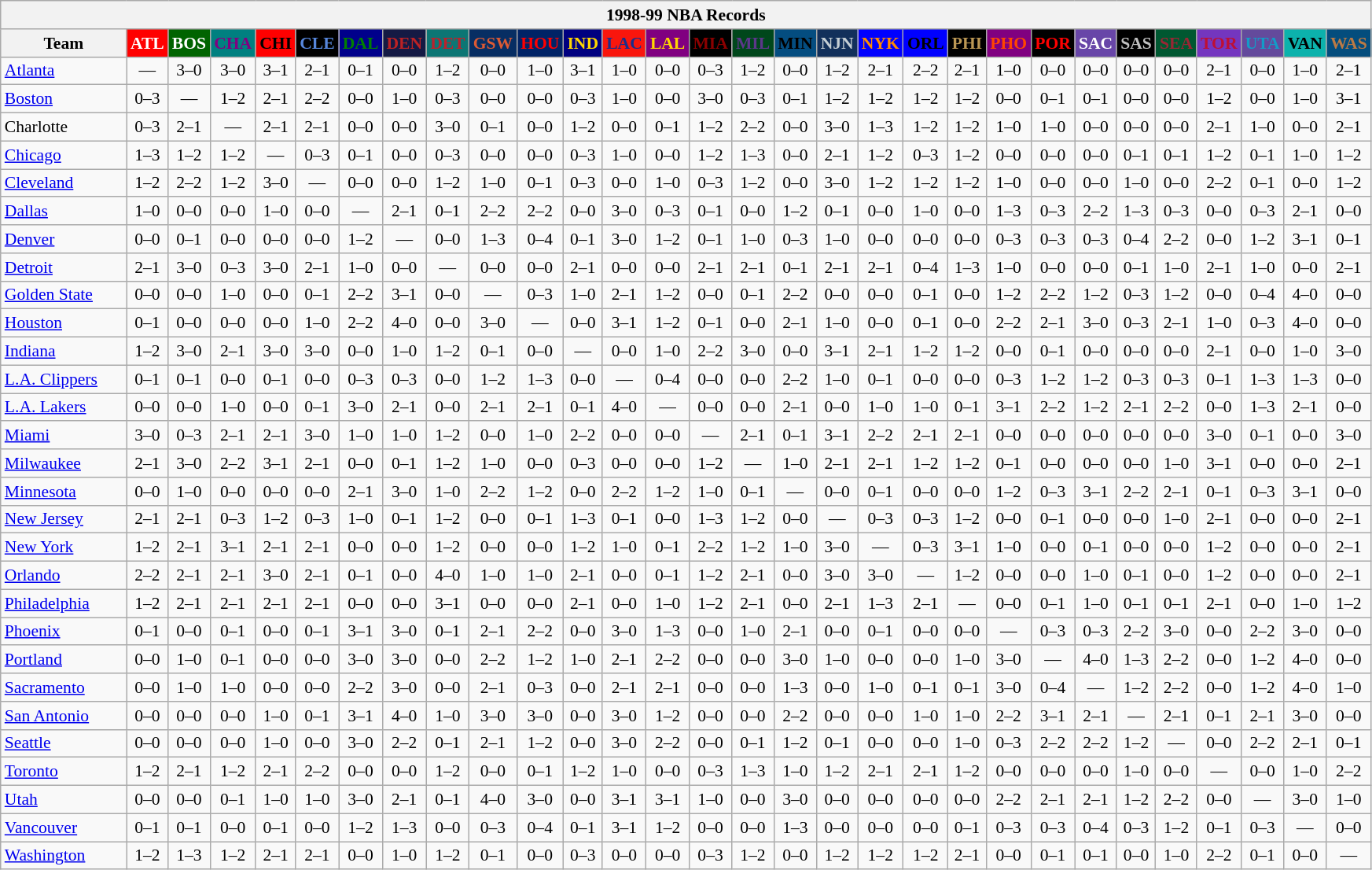<table class="wikitable mw-collapsible mw-collapsed" style="font-size:90%; text-align:center;">
<tr>
<th colspan=30>1998-99 NBA Records</th>
</tr>
<tr>
<th width=100>Team</th>
<th style="background:#FF0000;color:#FFFFFF;width=35">ATL</th>
<th style="background:#006400;color:#FFFFFF;width=35">BOS</th>
<th style="background:#008080;color:#800080;width=35">CHA</th>
<th style="background:#FF0000;color:#000000;width=35">CHI</th>
<th style="background:#000000;color:#5787DC;width=35">CLE</th>
<th style="background:#00008B;color:#008000;width=35">DAL</th>
<th style="background:#141A44;color:#BC2224;width=35">DEN</th>
<th style="background:#0C7674;color:#BB222C;width=35">DET</th>
<th style="background:#072E63;color:#DC5A34;width=35">GSW</th>
<th style="background:#002366;color:#FF0000;width=35">HOU</th>
<th style="background:#000080;color:#FFD700;width=35">IND</th>
<th style="background:#F9160D;color:#1A2E8B;width=35">LAC</th>
<th style="background:#800080;color:#FFD700;width=35">LAL</th>
<th style="background:#000000;color:#8B0000;width=35">MIA</th>
<th style="background:#00471B;color:#5C378A;width=35">MIL</th>
<th style="background:#044D80;color:#000000;width=35">MIN</th>
<th style="background:#12305B;color:#C4CED4;width=35">NJN</th>
<th style="background:#0000FF;color:#FF8C00;width=35">NYK</th>
<th style="background:#0000FF;color:#000000;width=35">ORL</th>
<th style="background:#000000;color:#BB9754;width=35">PHI</th>
<th style="background:#800080;color:#FF4500;width=35">PHO</th>
<th style="background:#000000;color:#FF0000;width=35">POR</th>
<th style="background:#6846A8;color:#FFFFFF;width=35">SAC</th>
<th style="background:#000000;color:#C0C0C0;width=35">SAS</th>
<th style="background:#005831;color:#992634;width=35">SEA</th>
<th style="background:#7436BF;color:#BE0F34;width=35">TOR</th>
<th style="background:#644A9C;color:#149BC7;width=35">UTA</th>
<th style="background:#0CB2AC;color:#000000;width=35">VAN</th>
<th style="background:#044D7D;color:#BC7A44;width=35">WAS</th>
</tr>
<tr>
<td style="text-align:left;"><a href='#'>Atlanta</a></td>
<td>—</td>
<td>3–0</td>
<td>3–0</td>
<td>3–1</td>
<td>2–1</td>
<td>0–1</td>
<td>0–0</td>
<td>1–2</td>
<td>0–0</td>
<td>1–0</td>
<td>3–1</td>
<td>1–0</td>
<td>0–0</td>
<td>0–3</td>
<td>1–2</td>
<td>0–0</td>
<td>1–2</td>
<td>2–1</td>
<td>2–2</td>
<td>2–1</td>
<td>1–0</td>
<td>0–0</td>
<td>0–0</td>
<td>0–0</td>
<td>0–0</td>
<td>2–1</td>
<td>0–0</td>
<td>1–0</td>
<td>2–1</td>
</tr>
<tr>
<td style="text-align:left;"><a href='#'>Boston</a></td>
<td>0–3</td>
<td>—</td>
<td>1–2</td>
<td>2–1</td>
<td>2–2</td>
<td>0–0</td>
<td>1–0</td>
<td>0–3</td>
<td>0–0</td>
<td>0–0</td>
<td>0–3</td>
<td>1–0</td>
<td>0–0</td>
<td>3–0</td>
<td>0–3</td>
<td>0–1</td>
<td>1–2</td>
<td>1–2</td>
<td>1–2</td>
<td>1–2</td>
<td>0–0</td>
<td>0–1</td>
<td>0–1</td>
<td>0–0</td>
<td>0–0</td>
<td>1–2</td>
<td>0–0</td>
<td>1–0</td>
<td>3–1</td>
</tr>
<tr>
<td style="text-align:left;">Charlotte</td>
<td>0–3</td>
<td>2–1</td>
<td>—</td>
<td>2–1</td>
<td>2–1</td>
<td>0–0</td>
<td>0–0</td>
<td>3–0</td>
<td>0–1</td>
<td>0–0</td>
<td>1–2</td>
<td>0–0</td>
<td>0–1</td>
<td>1–2</td>
<td>2–2</td>
<td>0–0</td>
<td>3–0</td>
<td>1–3</td>
<td>1–2</td>
<td>1–2</td>
<td>1–0</td>
<td>1–0</td>
<td>0–0</td>
<td>0–0</td>
<td>0–0</td>
<td>2–1</td>
<td>1–0</td>
<td>0–0</td>
<td>2–1</td>
</tr>
<tr>
<td style="text-align:left;"><a href='#'>Chicago</a></td>
<td>1–3</td>
<td>1–2</td>
<td>1–2</td>
<td>—</td>
<td>0–3</td>
<td>0–1</td>
<td>0–0</td>
<td>0–3</td>
<td>0–0</td>
<td>0–0</td>
<td>0–3</td>
<td>1–0</td>
<td>0–0</td>
<td>1–2</td>
<td>1–3</td>
<td>0–0</td>
<td>2–1</td>
<td>1–2</td>
<td>0–3</td>
<td>1–2</td>
<td>0–0</td>
<td>0–0</td>
<td>0–0</td>
<td>0–1</td>
<td>0–1</td>
<td>1–2</td>
<td>0–1</td>
<td>1–0</td>
<td>1–2</td>
</tr>
<tr>
<td style="text-align:left;"><a href='#'>Cleveland</a></td>
<td>1–2</td>
<td>2–2</td>
<td>1–2</td>
<td>3–0</td>
<td>—</td>
<td>0–0</td>
<td>0–0</td>
<td>1–2</td>
<td>1–0</td>
<td>0–1</td>
<td>0–3</td>
<td>0–0</td>
<td>1–0</td>
<td>0–3</td>
<td>1–2</td>
<td>0–0</td>
<td>3–0</td>
<td>1–2</td>
<td>1–2</td>
<td>1–2</td>
<td>1–0</td>
<td>0–0</td>
<td>0–0</td>
<td>1–0</td>
<td>0–0</td>
<td>2–2</td>
<td>0–1</td>
<td>0–0</td>
<td>1–2</td>
</tr>
<tr>
<td style="text-align:left;"><a href='#'>Dallas</a></td>
<td>1–0</td>
<td>0–0</td>
<td>0–0</td>
<td>1–0</td>
<td>0–0</td>
<td>—</td>
<td>2–1</td>
<td>0–1</td>
<td>2–2</td>
<td>2–2</td>
<td>0–0</td>
<td>3–0</td>
<td>0–3</td>
<td>0–1</td>
<td>0–0</td>
<td>1–2</td>
<td>0–1</td>
<td>0–0</td>
<td>1–0</td>
<td>0–0</td>
<td>1–3</td>
<td>0–3</td>
<td>2–2</td>
<td>1–3</td>
<td>0–3</td>
<td>0–0</td>
<td>0–3</td>
<td>2–1</td>
<td>0–0</td>
</tr>
<tr>
<td style="text-align:left;"><a href='#'>Denver</a></td>
<td>0–0</td>
<td>0–1</td>
<td>0–0</td>
<td>0–0</td>
<td>0–0</td>
<td>1–2</td>
<td>—</td>
<td>0–0</td>
<td>1–3</td>
<td>0–4</td>
<td>0–1</td>
<td>3–0</td>
<td>1–2</td>
<td>0–1</td>
<td>1–0</td>
<td>0–3</td>
<td>1–0</td>
<td>0–0</td>
<td>0–0</td>
<td>0–0</td>
<td>0–3</td>
<td>0–3</td>
<td>0–3</td>
<td>0–4</td>
<td>2–2</td>
<td>0–0</td>
<td>1–2</td>
<td>3–1</td>
<td>0–1</td>
</tr>
<tr>
<td style="text-align:left;"><a href='#'>Detroit</a></td>
<td>2–1</td>
<td>3–0</td>
<td>0–3</td>
<td>3–0</td>
<td>2–1</td>
<td>1–0</td>
<td>0–0</td>
<td>—</td>
<td>0–0</td>
<td>0–0</td>
<td>2–1</td>
<td>0–0</td>
<td>0–0</td>
<td>2–1</td>
<td>2–1</td>
<td>0–1</td>
<td>2–1</td>
<td>2–1</td>
<td>0–4</td>
<td>1–3</td>
<td>1–0</td>
<td>0–0</td>
<td>0–0</td>
<td>0–1</td>
<td>1–0</td>
<td>2–1</td>
<td>1–0</td>
<td>0–0</td>
<td>2–1</td>
</tr>
<tr>
<td style="text-align:left;"><a href='#'>Golden State</a></td>
<td>0–0</td>
<td>0–0</td>
<td>1–0</td>
<td>0–0</td>
<td>0–1</td>
<td>2–2</td>
<td>3–1</td>
<td>0–0</td>
<td>—</td>
<td>0–3</td>
<td>1–0</td>
<td>2–1</td>
<td>1–2</td>
<td>0–0</td>
<td>0–1</td>
<td>2–2</td>
<td>0–0</td>
<td>0–0</td>
<td>0–1</td>
<td>0–0</td>
<td>1–2</td>
<td>2–2</td>
<td>1–2</td>
<td>0–3</td>
<td>1–2</td>
<td>0–0</td>
<td>0–4</td>
<td>4–0</td>
<td>0–0</td>
</tr>
<tr>
<td style="text-align:left;"><a href='#'>Houston</a></td>
<td>0–1</td>
<td>0–0</td>
<td>0–0</td>
<td>0–0</td>
<td>1–0</td>
<td>2–2</td>
<td>4–0</td>
<td>0–0</td>
<td>3–0</td>
<td>—</td>
<td>0–0</td>
<td>3–1</td>
<td>1–2</td>
<td>0–1</td>
<td>0–0</td>
<td>2–1</td>
<td>1–0</td>
<td>0–0</td>
<td>0–1</td>
<td>0–0</td>
<td>2–2</td>
<td>2–1</td>
<td>3–0</td>
<td>0–3</td>
<td>2–1</td>
<td>1–0</td>
<td>0–3</td>
<td>4–0</td>
<td>0–0</td>
</tr>
<tr>
<td style="text-align:left;"><a href='#'>Indiana</a></td>
<td>1–2</td>
<td>3–0</td>
<td>2–1</td>
<td>3–0</td>
<td>3–0</td>
<td>0–0</td>
<td>1–0</td>
<td>1–2</td>
<td>0–1</td>
<td>0–0</td>
<td>—</td>
<td>0–0</td>
<td>1–0</td>
<td>2–2</td>
<td>3–0</td>
<td>0–0</td>
<td>3–1</td>
<td>2–1</td>
<td>1–2</td>
<td>1–2</td>
<td>0–0</td>
<td>0–1</td>
<td>0–0</td>
<td>0–0</td>
<td>0–0</td>
<td>2–1</td>
<td>0–0</td>
<td>1–0</td>
<td>3–0</td>
</tr>
<tr>
<td style="text-align:left;"><a href='#'>L.A. Clippers</a></td>
<td>0–1</td>
<td>0–1</td>
<td>0–0</td>
<td>0–1</td>
<td>0–0</td>
<td>0–3</td>
<td>0–3</td>
<td>0–0</td>
<td>1–2</td>
<td>1–3</td>
<td>0–0</td>
<td>—</td>
<td>0–4</td>
<td>0–0</td>
<td>0–0</td>
<td>2–2</td>
<td>1–0</td>
<td>0–1</td>
<td>0–0</td>
<td>0–0</td>
<td>0–3</td>
<td>1–2</td>
<td>1–2</td>
<td>0–3</td>
<td>0–3</td>
<td>0–1</td>
<td>1–3</td>
<td>1–3</td>
<td>0–0</td>
</tr>
<tr>
<td style="text-align:left;"><a href='#'>L.A. Lakers</a></td>
<td>0–0</td>
<td>0–0</td>
<td>1–0</td>
<td>0–0</td>
<td>0–1</td>
<td>3–0</td>
<td>2–1</td>
<td>0–0</td>
<td>2–1</td>
<td>2–1</td>
<td>0–1</td>
<td>4–0</td>
<td>—</td>
<td>0–0</td>
<td>0–0</td>
<td>2–1</td>
<td>0–0</td>
<td>1–0</td>
<td>1–0</td>
<td>0–1</td>
<td>3–1</td>
<td>2–2</td>
<td>1–2</td>
<td>2–1</td>
<td>2–2</td>
<td>0–0</td>
<td>1–3</td>
<td>2–1</td>
<td>0–0</td>
</tr>
<tr>
<td style="text-align:left;"><a href='#'>Miami</a></td>
<td>3–0</td>
<td>0–3</td>
<td>2–1</td>
<td>2–1</td>
<td>3–0</td>
<td>1–0</td>
<td>1–0</td>
<td>1–2</td>
<td>0–0</td>
<td>1–0</td>
<td>2–2</td>
<td>0–0</td>
<td>0–0</td>
<td>—</td>
<td>2–1</td>
<td>0–1</td>
<td>3–1</td>
<td>2–2</td>
<td>2–1</td>
<td>2–1</td>
<td>0–0</td>
<td>0–0</td>
<td>0–0</td>
<td>0–0</td>
<td>0–0</td>
<td>3–0</td>
<td>0–1</td>
<td>0–0</td>
<td>3–0</td>
</tr>
<tr>
<td style="text-align:left;"><a href='#'>Milwaukee</a></td>
<td>2–1</td>
<td>3–0</td>
<td>2–2</td>
<td>3–1</td>
<td>2–1</td>
<td>0–0</td>
<td>0–1</td>
<td>1–2</td>
<td>1–0</td>
<td>0–0</td>
<td>0–3</td>
<td>0–0</td>
<td>0–0</td>
<td>1–2</td>
<td>—</td>
<td>1–0</td>
<td>2–1</td>
<td>2–1</td>
<td>1–2</td>
<td>1–2</td>
<td>0–1</td>
<td>0–0</td>
<td>0–0</td>
<td>0–0</td>
<td>1–0</td>
<td>3–1</td>
<td>0–0</td>
<td>0–0</td>
<td>2–1</td>
</tr>
<tr>
<td style="text-align:left;"><a href='#'>Minnesota</a></td>
<td>0–0</td>
<td>1–0</td>
<td>0–0</td>
<td>0–0</td>
<td>0–0</td>
<td>2–1</td>
<td>3–0</td>
<td>1–0</td>
<td>2–2</td>
<td>1–2</td>
<td>0–0</td>
<td>2–2</td>
<td>1–2</td>
<td>1–0</td>
<td>0–1</td>
<td>—</td>
<td>0–0</td>
<td>0–1</td>
<td>0–0</td>
<td>0–0</td>
<td>1–2</td>
<td>0–3</td>
<td>3–1</td>
<td>2–2</td>
<td>2–1</td>
<td>0–1</td>
<td>0–3</td>
<td>3–1</td>
<td>0–0</td>
</tr>
<tr>
<td style="text-align:left;"><a href='#'>New Jersey</a></td>
<td>2–1</td>
<td>2–1</td>
<td>0–3</td>
<td>1–2</td>
<td>0–3</td>
<td>1–0</td>
<td>0–1</td>
<td>1–2</td>
<td>0–0</td>
<td>0–1</td>
<td>1–3</td>
<td>0–1</td>
<td>0–0</td>
<td>1–3</td>
<td>1–2</td>
<td>0–0</td>
<td>—</td>
<td>0–3</td>
<td>0–3</td>
<td>1–2</td>
<td>0–0</td>
<td>0–1</td>
<td>0–0</td>
<td>0–0</td>
<td>1–0</td>
<td>2–1</td>
<td>0–0</td>
<td>0–0</td>
<td>2–1</td>
</tr>
<tr>
<td style="text-align:left;"><a href='#'>New York</a></td>
<td>1–2</td>
<td>2–1</td>
<td>3–1</td>
<td>2–1</td>
<td>2–1</td>
<td>0–0</td>
<td>0–0</td>
<td>1–2</td>
<td>0–0</td>
<td>0–0</td>
<td>1–2</td>
<td>1–0</td>
<td>0–1</td>
<td>2–2</td>
<td>1–2</td>
<td>1–0</td>
<td>3–0</td>
<td>—</td>
<td>0–3</td>
<td>3–1</td>
<td>1–0</td>
<td>0–0</td>
<td>0–1</td>
<td>0–0</td>
<td>0–0</td>
<td>1–2</td>
<td>0–0</td>
<td>0–0</td>
<td>2–1</td>
</tr>
<tr>
<td style="text-align:left;"><a href='#'>Orlando</a></td>
<td>2–2</td>
<td>2–1</td>
<td>2–1</td>
<td>3–0</td>
<td>2–1</td>
<td>0–1</td>
<td>0–0</td>
<td>4–0</td>
<td>1–0</td>
<td>1–0</td>
<td>2–1</td>
<td>0–0</td>
<td>0–1</td>
<td>1–2</td>
<td>2–1</td>
<td>0–0</td>
<td>3–0</td>
<td>3–0</td>
<td>—</td>
<td>1–2</td>
<td>0–0</td>
<td>0–0</td>
<td>1–0</td>
<td>0–1</td>
<td>0–0</td>
<td>1–2</td>
<td>0–0</td>
<td>0–0</td>
<td>2–1</td>
</tr>
<tr>
<td style="text-align:left;"><a href='#'>Philadelphia</a></td>
<td>1–2</td>
<td>2–1</td>
<td>2–1</td>
<td>2–1</td>
<td>2–1</td>
<td>0–0</td>
<td>0–0</td>
<td>3–1</td>
<td>0–0</td>
<td>0–0</td>
<td>2–1</td>
<td>0–0</td>
<td>1–0</td>
<td>1–2</td>
<td>2–1</td>
<td>0–0</td>
<td>2–1</td>
<td>1–3</td>
<td>2–1</td>
<td>—</td>
<td>0–0</td>
<td>0–1</td>
<td>1–0</td>
<td>0–1</td>
<td>0–1</td>
<td>2–1</td>
<td>0–0</td>
<td>1–0</td>
<td>1–2</td>
</tr>
<tr>
<td style="text-align:left;"><a href='#'>Phoenix</a></td>
<td>0–1</td>
<td>0–0</td>
<td>0–1</td>
<td>0–0</td>
<td>0–1</td>
<td>3–1</td>
<td>3–0</td>
<td>0–1</td>
<td>2–1</td>
<td>2–2</td>
<td>0–0</td>
<td>3–0</td>
<td>1–3</td>
<td>0–0</td>
<td>1–0</td>
<td>2–1</td>
<td>0–0</td>
<td>0–1</td>
<td>0–0</td>
<td>0–0</td>
<td>—</td>
<td>0–3</td>
<td>0–3</td>
<td>2–2</td>
<td>3–0</td>
<td>0–0</td>
<td>2–2</td>
<td>3–0</td>
<td>0–0</td>
</tr>
<tr>
<td style="text-align:left;"><a href='#'>Portland</a></td>
<td>0–0</td>
<td>1–0</td>
<td>0–1</td>
<td>0–0</td>
<td>0–0</td>
<td>3–0</td>
<td>3–0</td>
<td>0–0</td>
<td>2–2</td>
<td>1–2</td>
<td>1–0</td>
<td>2–1</td>
<td>2–2</td>
<td>0–0</td>
<td>0–0</td>
<td>3–0</td>
<td>1–0</td>
<td>0–0</td>
<td>0–0</td>
<td>1–0</td>
<td>3–0</td>
<td>—</td>
<td>4–0</td>
<td>1–3</td>
<td>2–2</td>
<td>0–0</td>
<td>1–2</td>
<td>4–0</td>
<td>0–0</td>
</tr>
<tr>
<td style="text-align:left;"><a href='#'>Sacramento</a></td>
<td>0–0</td>
<td>1–0</td>
<td>1–0</td>
<td>0–0</td>
<td>0–0</td>
<td>2–2</td>
<td>3–0</td>
<td>0–0</td>
<td>2–1</td>
<td>0–3</td>
<td>0–0</td>
<td>2–1</td>
<td>2–1</td>
<td>0–0</td>
<td>0–0</td>
<td>1–3</td>
<td>0–0</td>
<td>1–0</td>
<td>0–1</td>
<td>0–1</td>
<td>3–0</td>
<td>0–4</td>
<td>—</td>
<td>1–2</td>
<td>2–2</td>
<td>0–0</td>
<td>1–2</td>
<td>4–0</td>
<td>1–0</td>
</tr>
<tr>
<td style="text-align:left;"><a href='#'>San Antonio</a></td>
<td>0–0</td>
<td>0–0</td>
<td>0–0</td>
<td>1–0</td>
<td>0–1</td>
<td>3–1</td>
<td>4–0</td>
<td>1–0</td>
<td>3–0</td>
<td>3–0</td>
<td>0–0</td>
<td>3–0</td>
<td>1–2</td>
<td>0–0</td>
<td>0–0</td>
<td>2–2</td>
<td>0–0</td>
<td>0–0</td>
<td>1–0</td>
<td>1–0</td>
<td>2–2</td>
<td>3–1</td>
<td>2–1</td>
<td>—</td>
<td>2–1</td>
<td>0–1</td>
<td>2–1</td>
<td>3–0</td>
<td>0–0</td>
</tr>
<tr>
<td style="text-align:left;"><a href='#'>Seattle</a></td>
<td>0–0</td>
<td>0–0</td>
<td>0–0</td>
<td>1–0</td>
<td>0–0</td>
<td>3–0</td>
<td>2–2</td>
<td>0–1</td>
<td>2–1</td>
<td>1–2</td>
<td>0–0</td>
<td>3–0</td>
<td>2–2</td>
<td>0–0</td>
<td>0–1</td>
<td>1–2</td>
<td>0–1</td>
<td>0–0</td>
<td>0–0</td>
<td>1–0</td>
<td>0–3</td>
<td>2–2</td>
<td>2–2</td>
<td>1–2</td>
<td>—</td>
<td>0–0</td>
<td>2–2</td>
<td>2–1</td>
<td>0–1</td>
</tr>
<tr>
<td style="text-align:left;"><a href='#'>Toronto</a></td>
<td>1–2</td>
<td>2–1</td>
<td>1–2</td>
<td>2–1</td>
<td>2–2</td>
<td>0–0</td>
<td>0–0</td>
<td>1–2</td>
<td>0–0</td>
<td>0–1</td>
<td>1–2</td>
<td>1–0</td>
<td>0–0</td>
<td>0–3</td>
<td>1–3</td>
<td>1–0</td>
<td>1–2</td>
<td>2–1</td>
<td>2–1</td>
<td>1–2</td>
<td>0–0</td>
<td>0–0</td>
<td>0–0</td>
<td>1–0</td>
<td>0–0</td>
<td>—</td>
<td>0–0</td>
<td>1–0</td>
<td>2–2</td>
</tr>
<tr>
<td style="text-align:left;"><a href='#'>Utah</a></td>
<td>0–0</td>
<td>0–0</td>
<td>0–1</td>
<td>1–0</td>
<td>1–0</td>
<td>3–0</td>
<td>2–1</td>
<td>0–1</td>
<td>4–0</td>
<td>3–0</td>
<td>0–0</td>
<td>3–1</td>
<td>3–1</td>
<td>1–0</td>
<td>0–0</td>
<td>3–0</td>
<td>0–0</td>
<td>0–0</td>
<td>0–0</td>
<td>0–0</td>
<td>2–2</td>
<td>2–1</td>
<td>2–1</td>
<td>1–2</td>
<td>2–2</td>
<td>0–0</td>
<td>—</td>
<td>3–0</td>
<td>1–0</td>
</tr>
<tr>
<td style="text-align:left;"><a href='#'>Vancouver</a></td>
<td>0–1</td>
<td>0–1</td>
<td>0–0</td>
<td>0–1</td>
<td>0–0</td>
<td>1–2</td>
<td>1–3</td>
<td>0–0</td>
<td>0–3</td>
<td>0–4</td>
<td>0–1</td>
<td>3–1</td>
<td>1–2</td>
<td>0–0</td>
<td>0–0</td>
<td>1–3</td>
<td>0–0</td>
<td>0–0</td>
<td>0–0</td>
<td>0–1</td>
<td>0–3</td>
<td>0–3</td>
<td>0–4</td>
<td>0–3</td>
<td>1–2</td>
<td>0–1</td>
<td>0–3</td>
<td>—</td>
<td>0–0</td>
</tr>
<tr>
<td style="text-align:left;"><a href='#'>Washington</a></td>
<td>1–2</td>
<td>1–3</td>
<td>1–2</td>
<td>2–1</td>
<td>2–1</td>
<td>0–0</td>
<td>1–0</td>
<td>1–2</td>
<td>0–1</td>
<td>0–0</td>
<td>0–3</td>
<td>0–0</td>
<td>0–0</td>
<td>0–3</td>
<td>1–2</td>
<td>0–0</td>
<td>1–2</td>
<td>1–2</td>
<td>1–2</td>
<td>2–1</td>
<td>0–0</td>
<td>0–1</td>
<td>0–1</td>
<td>0–0</td>
<td>1–0</td>
<td>2–2</td>
<td>0–1</td>
<td>0–0</td>
<td>—</td>
</tr>
</table>
